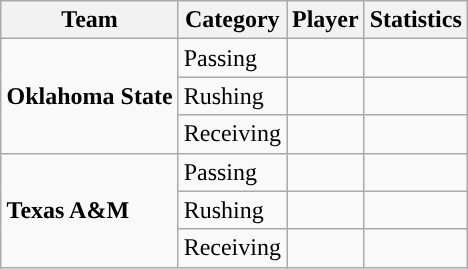<table class="wikitable" style="float: right;">
<tr>
<th>Team</th>
<th>Category</th>
<th>Player</th>
<th>Statistics</th>
</tr>
<tr>
<td rowspan=3><strong>Oklahoma State</strong></td>
<td>Passing</td>
<td></td>
<td></td>
</tr>
<tr>
<td>Rushing</td>
<td></td>
<td></td>
</tr>
<tr>
<td>Receiving</td>
<td></td>
<td></td>
</tr>
<tr>
<td rowspan=3><strong>Texas A&M</strong></td>
<td>Passing</td>
<td></td>
<td></td>
</tr>
<tr>
<td>Rushing</td>
<td></td>
<td></td>
</tr>
<tr>
<td>Receiving</td>
<td></td>
<td></td>
</tr>
</table>
